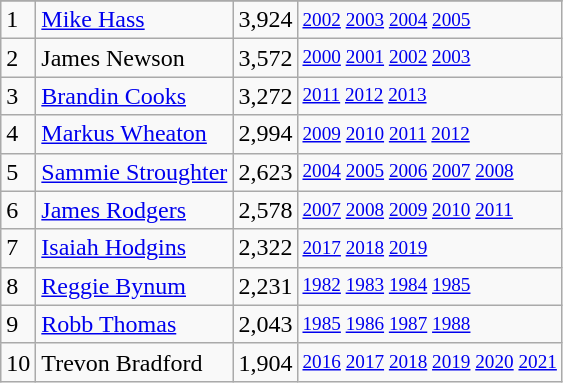<table class="wikitable">
<tr>
</tr>
<tr>
<td>1</td>
<td><a href='#'>Mike Hass</a></td>
<td>3,924</td>
<td style="font-size:80%;"><a href='#'>2002</a> <a href='#'>2003</a> <a href='#'>2004</a> <a href='#'>2005</a></td>
</tr>
<tr>
<td>2</td>
<td>James Newson</td>
<td>3,572</td>
<td style="font-size:80%;"><a href='#'>2000</a> <a href='#'>2001</a> <a href='#'>2002</a> <a href='#'>2003</a></td>
</tr>
<tr>
<td>3</td>
<td><a href='#'>Brandin Cooks</a></td>
<td>3,272</td>
<td style="font-size:80%;"><a href='#'>2011</a> <a href='#'>2012</a> <a href='#'>2013</a></td>
</tr>
<tr>
<td>4</td>
<td><a href='#'>Markus Wheaton</a></td>
<td>2,994</td>
<td style="font-size:80%;"><a href='#'>2009</a> <a href='#'>2010</a> <a href='#'>2011</a> <a href='#'>2012</a></td>
</tr>
<tr>
<td>5</td>
<td><a href='#'>Sammie Stroughter</a></td>
<td>2,623</td>
<td style="font-size:80%;"><a href='#'>2004</a> <a href='#'>2005</a> <a href='#'>2006</a> <a href='#'>2007</a> <a href='#'>2008</a></td>
</tr>
<tr>
<td>6</td>
<td><a href='#'>James Rodgers</a></td>
<td>2,578</td>
<td style="font-size:80%;"><a href='#'>2007</a> <a href='#'>2008</a> <a href='#'>2009</a> <a href='#'>2010</a> <a href='#'>2011</a></td>
</tr>
<tr>
<td>7</td>
<td><a href='#'>Isaiah Hodgins</a></td>
<td>2,322</td>
<td style="font-size:80%;"><a href='#'>2017</a> <a href='#'>2018</a> <a href='#'>2019</a></td>
</tr>
<tr>
<td>8</td>
<td><a href='#'>Reggie Bynum</a></td>
<td>2,231</td>
<td style="font-size:80%;"><a href='#'>1982</a> <a href='#'>1983</a> <a href='#'>1984</a> <a href='#'>1985</a></td>
</tr>
<tr>
<td>9</td>
<td><a href='#'>Robb Thomas</a></td>
<td>2,043</td>
<td style="font-size:80%;"><a href='#'>1985</a> <a href='#'>1986</a> <a href='#'>1987</a> <a href='#'>1988</a></td>
</tr>
<tr>
<td>10</td>
<td>Trevon Bradford</td>
<td>1,904</td>
<td style="font-size:80%;"><a href='#'>2016</a> <a href='#'>2017</a> <a href='#'>2018</a> <a href='#'>2019</a> <a href='#'>2020</a> <a href='#'>2021</a></td>
</tr>
</table>
